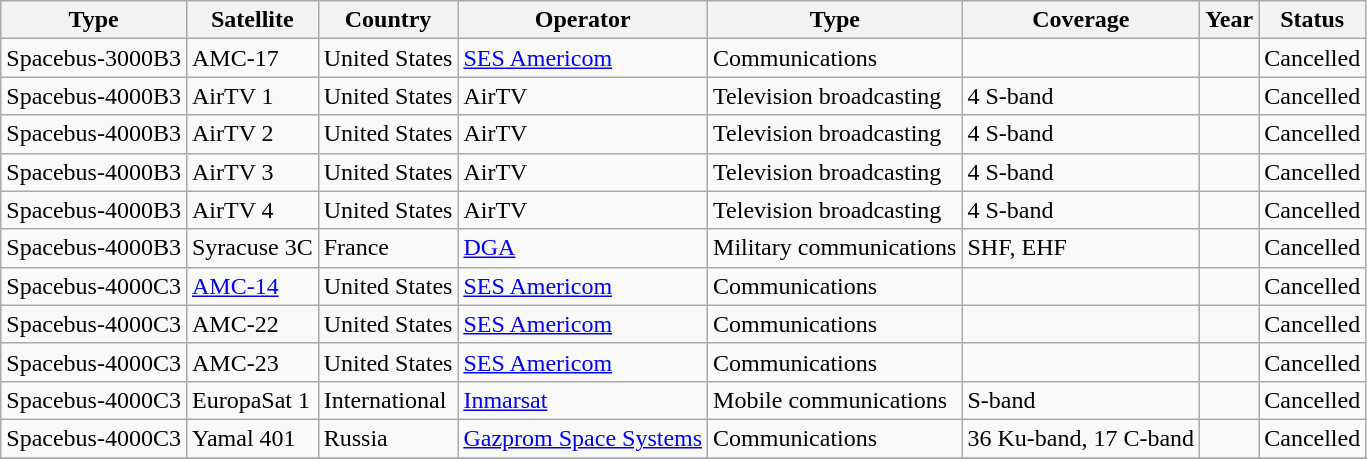<table class="wikitable sortable" border="1"}>
<tr>
<th>Type</th>
<th>Satellite</th>
<th>Country</th>
<th>Operator</th>
<th>Type</th>
<th>Coverage </th>
<th>Year</th>
<th>Status </th>
</tr>
<tr>
<td>Spacebus-3000B3</td>
<td>AMC-17</td>
<td>United States</td>
<td><a href='#'>SES Americom</a></td>
<td>Communications</td>
<td></td>
<td></td>
<td>Cancelled</td>
</tr>
<tr>
<td>Spacebus-4000B3</td>
<td>AirTV 1</td>
<td>United States</td>
<td>AirTV</td>
<td>Television broadcasting</td>
<td>4 S-band</td>
<td></td>
<td>Cancelled</td>
</tr>
<tr>
<td>Spacebus-4000B3</td>
<td>AirTV 2</td>
<td>United States</td>
<td>AirTV</td>
<td>Television broadcasting</td>
<td>4 S-band</td>
<td></td>
<td>Cancelled</td>
</tr>
<tr>
<td>Spacebus-4000B3</td>
<td>AirTV 3</td>
<td>United States</td>
<td>AirTV</td>
<td>Television broadcasting</td>
<td>4 S-band</td>
<td></td>
<td>Cancelled</td>
</tr>
<tr>
<td>Spacebus-4000B3</td>
<td>AirTV 4</td>
<td>United States</td>
<td>AirTV</td>
<td>Television broadcasting</td>
<td>4 S-band</td>
<td></td>
<td>Cancelled</td>
</tr>
<tr>
<td>Spacebus-4000B3</td>
<td>Syracuse 3C</td>
<td>France</td>
<td><a href='#'>DGA</a></td>
<td>Military communications</td>
<td>SHF, EHF</td>
<td></td>
<td>Cancelled</td>
</tr>
<tr>
<td>Spacebus-4000C3</td>
<td><a href='#'>AMC-14</a></td>
<td>United States</td>
<td><a href='#'>SES Americom</a></td>
<td>Communications</td>
<td></td>
<td></td>
<td>Cancelled</td>
</tr>
<tr>
<td>Spacebus-4000C3</td>
<td>AMC-22</td>
<td>United States</td>
<td><a href='#'>SES Americom</a></td>
<td>Communications</td>
<td></td>
<td></td>
<td>Cancelled</td>
</tr>
<tr>
<td>Spacebus-4000C3</td>
<td>AMC-23</td>
<td>United States</td>
<td><a href='#'>SES Americom</a></td>
<td>Communications</td>
<td></td>
<td></td>
<td>Cancelled</td>
</tr>
<tr>
<td>Spacebus-4000C3</td>
<td>EuropaSat 1</td>
<td>International</td>
<td><a href='#'>Inmarsat</a></td>
<td>Mobile communications</td>
<td>S-band</td>
<td></td>
<td>Cancelled</td>
</tr>
<tr>
<td>Spacebus-4000C3</td>
<td>Yamal 401</td>
<td>Russia</td>
<td><a href='#'>Gazprom Space Systems</a></td>
<td>Communications</td>
<td>36 Ku-band, 17 C-band</td>
<td></td>
<td>Cancelled</td>
</tr>
<tr>
</tr>
</table>
